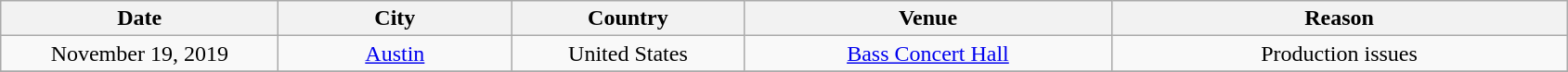<table class="wikitable" style="text-align:center;">
<tr>
<th scope="col" style="width:12em;">Date</th>
<th scope="col" style="width:10em;">City</th>
<th scope="col" style="width:10em;">Country</th>
<th scope="col" style="width:16em;">Venue</th>
<th scope="col" style="width:20em;">Reason</th>
</tr>
<tr>
<td>November 19, 2019</td>
<td><a href='#'>Austin</a></td>
<td>United States</td>
<td><a href='#'>Bass Concert Hall</a></td>
<td>Production issues</td>
</tr>
<tr>
</tr>
</table>
